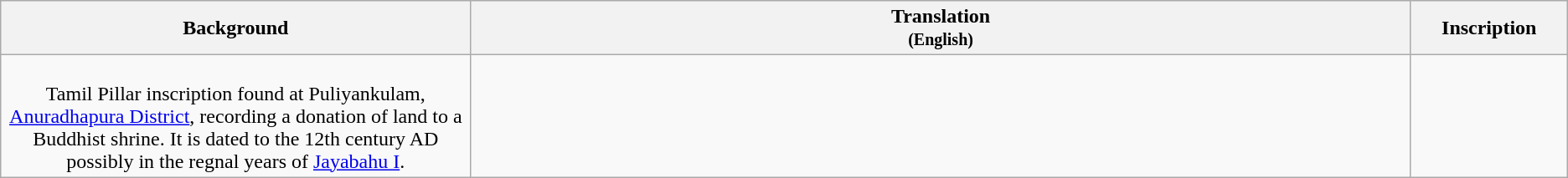<table class="wikitable centre">
<tr>
<th scope="col" align=left>Background<br></th>
<th>Translation<br><small>(English)</small></th>
<th>Inscription<br></th>
</tr>
<tr>
<td align=center width="30%"><br>Tamil Pillar inscription found at Puliyankulam, <a href='#'>Anuradhapura District</a>, recording a donation of land to a Buddhist shrine. It is dated to the 12th century AD possibly in the regnal years of <a href='#'>Jayabahu I</a>.</td>
<td align=left><br></td>
<td align=center width="10%"></td>
</tr>
</table>
